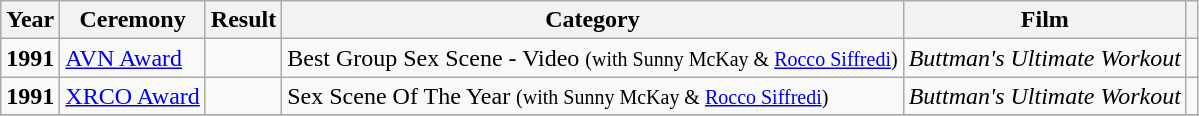<table class="wikitable">
<tr>
<th>Year</th>
<th>Ceremony</th>
<th>Result</th>
<th>Category</th>
<th>Film</th>
<th class="unsortable"></th>
</tr>
<tr>
<td><strong>1991</strong></td>
<td><a href='#'>AVN Award</a></td>
<td></td>
<td>Best Group Sex Scene - Video <small>(with Sunny McKay & <a href='#'>Rocco Siffredi</a>)</small></td>
<td><em>Buttman's Ultimate Workout</em></td>
<td style="text-align:center;"></td>
</tr>
<tr>
<td><strong>1991</strong></td>
<td><a href='#'>XRCO Award</a></td>
<td></td>
<td>Sex Scene Of The Year <small>(with Sunny McKay & <a href='#'>Rocco Siffredi</a>)</small></td>
<td><em>Buttman's Ultimate Workout</em></td>
<td style="text-align:center;"></td>
</tr>
<tr>
</tr>
</table>
